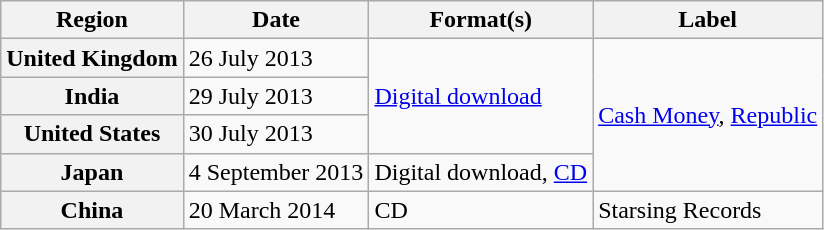<table class="wikitable plainrowheaders">
<tr>
<th scope="col">Region</th>
<th scope="col">Date</th>
<th scope="col">Format(s)</th>
<th scope="col">Label</th>
</tr>
<tr>
<th scope="row">United Kingdom</th>
<td>26 July 2013</td>
<td rowspan="3"><a href='#'>Digital download</a></td>
<td rowspan="4"><a href='#'>Cash Money</a>, <a href='#'>Republic</a></td>
</tr>
<tr>
<th scope="row">India</th>
<td>29 July 2013</td>
</tr>
<tr>
<th scope="row">United States</th>
<td>30 July 2013</td>
</tr>
<tr>
<th scope="row">Japan</th>
<td>4 September 2013</td>
<td>Digital download, <a href='#'>CD</a></td>
</tr>
<tr>
<th scope="row">China</th>
<td>20 March 2014</td>
<td>CD</td>
<td>Starsing Records</td>
</tr>
</table>
